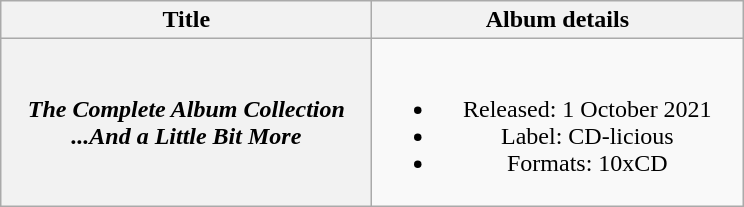<table class="wikitable plainrowheaders" style="text-align:center;">
<tr>
<th scope="col" style="width:15em;">Title</th>
<th scope="col" style="width:15em;">Album details</th>
</tr>
<tr>
<th scope="row"><em>The Complete Album Collection ...And a Little Bit More</em></th>
<td><br><ul><li>Released: 1 October 2021</li><li>Label: CD-licious</li><li>Formats: 10xCD</li></ul></td>
</tr>
</table>
